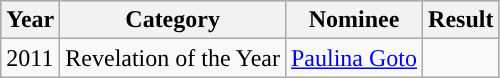<table class="wikitable">
<tr style="background:#b0c4de;">
<th>Year</th>
<th>Category</th>
<th>Nominee</th>
<th>Result</th>
</tr>
<tr>
<td>2011</td>
<td>Revelation of the Year</td>
<td><a href='#'>Paulina Goto</a></td>
<td></td>
</tr>
</table>
